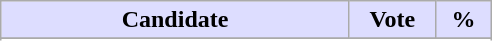<table class="wikitable">
<tr>
<th style="background:#ddf; width:225px;">Candidate</th>
<th style="background:#ddf; width:50px;">Vote</th>
<th style="background:#ddf; width:30px;">%</th>
</tr>
<tr>
</tr>
<tr>
</tr>
</table>
